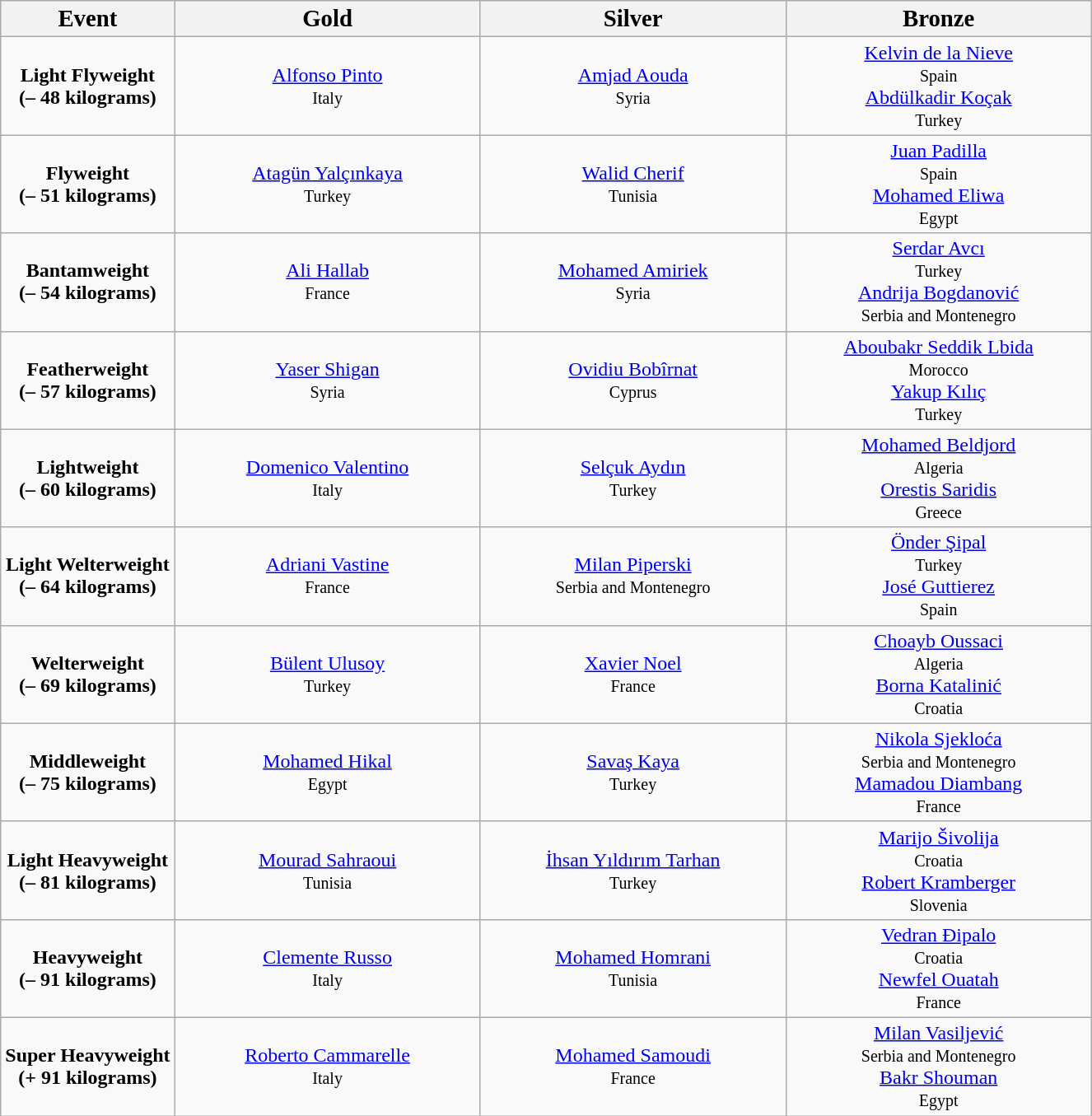<table class=wikitable>
<tr>
<th><big> Event</big></th>
<th bgcolor="gold" style="width: 15em"> <big> Gold</big></th>
<th bgcolor="silver" style="width: 15em"> <big> Silver</big></th>
<th bgcolor="cc9966" style="width: 15em"> <big> Bronze</big></th>
</tr>
<tr align="center">
<td><strong>Light Flyweight<br>(– 48 kilograms)</strong></td>
<td> <a href='#'>Alfonso Pinto</a><br><small>Italy</small></td>
<td> <a href='#'>Amjad Aouda</a><br><small>Syria</small></td>
<td> <a href='#'>Kelvin de la Nieve</a><br><small>Spain</small><br> <a href='#'>Abdülkadir Koçak</a><br><small>Turkey</small></td>
</tr>
<tr align="center">
<td><strong>Flyweight<br>(– 51 kilograms)</strong></td>
<td> <a href='#'>Atagün Yalçınkaya</a><br><small>Turkey</small></td>
<td> <a href='#'>Walid Cherif</a><br><small>Tunisia</small></td>
<td> <a href='#'>Juan Padilla</a><br><small>Spain</small><br> <a href='#'>Mohamed Eliwa</a><br><small>Egypt</small></td>
</tr>
<tr align="center">
<td><strong>Bantamweight<br>(– 54 kilograms)</strong></td>
<td> <a href='#'>Ali Hallab</a><br><small>France</small></td>
<td> <a href='#'>Mohamed Amiriek</a><br><small>Syria</small></td>
<td> <a href='#'>Serdar Avcı</a><br><small>Turkey</small><br> <a href='#'>Andrija Bogdanović</a><br><small>Serbia and Montenegro</small></td>
</tr>
<tr align="center">
<td><strong>Featherweight<br>(– 57 kilograms)</strong></td>
<td> <a href='#'>Yaser Shigan</a><br><small>Syria</small></td>
<td> <a href='#'>Ovidiu Bobîrnat</a><br><small>Cyprus</small></td>
<td> <a href='#'>Aboubakr Seddik Lbida</a><br><small>Morocco</small><br> <a href='#'>Yakup Kılıç</a><br><small>Turkey</small></td>
</tr>
<tr align="center">
<td><strong>Lightweight<br>(– 60 kilograms)</strong></td>
<td> <a href='#'>Domenico Valentino</a><br><small>Italy</small></td>
<td> <a href='#'>Selçuk Aydın</a><br><small>Turkey</small></td>
<td> <a href='#'>Mohamed Beldjord</a><br><small>Algeria</small><br> <a href='#'>Orestis Saridis</a><br><small>Greece</small></td>
</tr>
<tr align="center">
<td><strong>Light Welterweight<br>(– 64 kilograms)</strong></td>
<td> <a href='#'>Adriani Vastine</a><br><small>France</small></td>
<td> <a href='#'>Milan Piperski</a><br><small>Serbia and Montenegro</small></td>
<td> <a href='#'>Önder Şipal</a><br><small>Turkey</small><br> <a href='#'>José Guttierez</a><br><small>Spain</small></td>
</tr>
<tr align="center">
<td><strong>Welterweight<br>(– 69 kilograms)</strong></td>
<td> <a href='#'>Bülent Ulusoy</a><br><small>Turkey</small></td>
<td> <a href='#'>Xavier Noel</a><br><small>France</small></td>
<td> <a href='#'>Choayb Oussaci</a><br><small>Algeria</small><br> <a href='#'>Borna Katalinić</a><br><small>Croatia</small></td>
</tr>
<tr align="center">
<td><strong>Middleweight<br>(– 75 kilograms)</strong></td>
<td> <a href='#'>Mohamed Hikal</a><br><small>Egypt</small></td>
<td> <a href='#'>Savaş Kaya</a><br><small>Turkey</small></td>
<td> <a href='#'>Nikola Sjekloća</a><br><small>Serbia and Montenegro</small><br> <a href='#'>Mamadou Diambang</a><br><small>France</small></td>
</tr>
<tr align="center">
<td><strong>Light Heavyweight<br>(– 81 kilograms)</strong></td>
<td> <a href='#'>Mourad Sahraoui</a><br><small>Tunisia</small></td>
<td> <a href='#'>İhsan Yıldırım Tarhan</a><br><small>Turkey</small></td>
<td> <a href='#'>Marijo Šivolija</a><br><small>Croatia</small><br> <a href='#'>Robert Kramberger</a><br><small>Slovenia</small></td>
</tr>
<tr align="center">
<td><strong>Heavyweight<br>(– 91 kilograms)</strong></td>
<td> <a href='#'>Clemente Russo</a><br><small>Italy</small></td>
<td> <a href='#'>Mohamed Homrani</a><br><small>Tunisia</small></td>
<td> <a href='#'>Vedran Đipalo</a><br><small>Croatia</small><br> <a href='#'>Newfel Ouatah</a><br><small>France</small></td>
</tr>
<tr align="center">
<td><strong>Super Heavyweight<br>(+ 91 kilograms)</strong></td>
<td> <a href='#'>Roberto Cammarelle</a><br><small>Italy</small></td>
<td> <a href='#'>Mohamed Samoudi</a><br><small>France</small></td>
<td> <a href='#'>Milan Vasiljević</a><br><small>Serbia and Montenegro</small><br> <a href='#'>Bakr Shouman</a><br><small>Egypt</small></td>
</tr>
</table>
